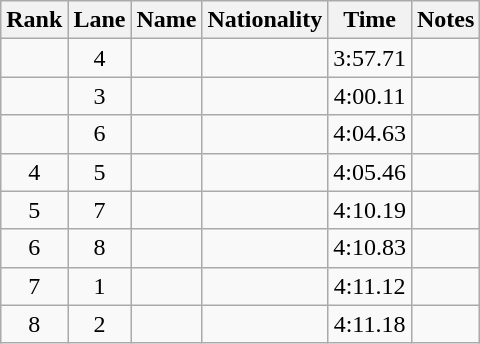<table class="wikitable sortable" style="text-align:center">
<tr>
<th>Rank</th>
<th>Lane</th>
<th>Name</th>
<th>Nationality</th>
<th>Time</th>
<th>Notes</th>
</tr>
<tr>
<td></td>
<td>4</td>
<td align=left></td>
<td align=left></td>
<td>3:57.71</td>
<td><strong></strong></td>
</tr>
<tr>
<td></td>
<td>3</td>
<td align=left></td>
<td align=left></td>
<td>4:00.11</td>
<td></td>
</tr>
<tr>
<td></td>
<td>6</td>
<td align=left></td>
<td align=left></td>
<td>4:04.63</td>
<td></td>
</tr>
<tr>
<td>4</td>
<td>5</td>
<td align=left></td>
<td align=left></td>
<td>4:05.46</td>
<td></td>
</tr>
<tr>
<td>5</td>
<td>7</td>
<td align=left></td>
<td align=left></td>
<td>4:10.19</td>
<td></td>
</tr>
<tr>
<td>6</td>
<td>8</td>
<td align=left></td>
<td align=left></td>
<td>4:10.83</td>
<td></td>
</tr>
<tr>
<td>7</td>
<td>1</td>
<td align=left></td>
<td align=left></td>
<td>4:11.12</td>
<td></td>
</tr>
<tr>
<td>8</td>
<td>2</td>
<td align=left></td>
<td align=left></td>
<td>4:11.18</td>
<td></td>
</tr>
</table>
